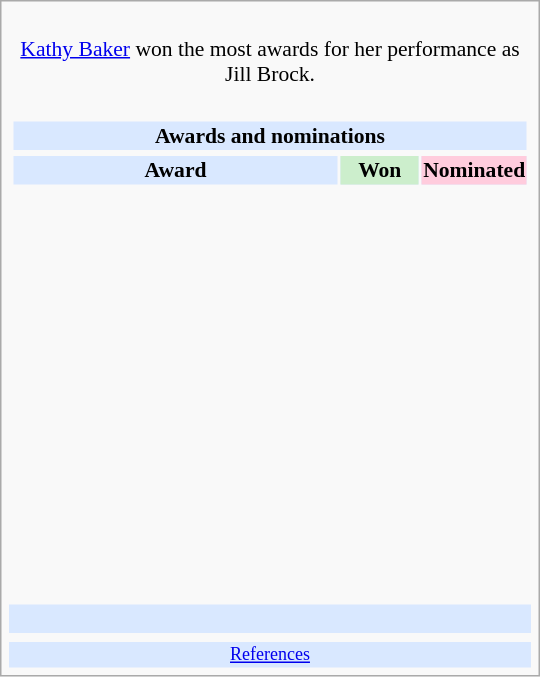<table class="infobox" style="width: 25em; text-align: left; font-size: 90%; vertical-align: middle;">
<tr>
<td colspan="3" style="text-align:center;"><br><a href='#'>Kathy Baker</a> won the most awards for her performance as Jill Brock.</td>
</tr>
<tr>
<td colspan=3><br><table class="collapsible collapsed" width=100%>
<tr>
<th colspan=3 style="background-color: #D9E8FF; text-align: center;">Awards and nominations</th>
</tr>
<tr>
</tr>
<tr bgcolor=#D9E8FF>
<td style="text-align:center;"><strong>Award</strong></td>
<td style="text-align:center; background: #cceecc; text-size:0.9em" width=50><strong>Won</strong></td>
<td style="text-align:center; background: #ffccdd; text-size:0.9em" width=50><strong>Nominated</strong></td>
</tr>
<tr>
<td align="center"><br></td>
<td></td>
<td></td>
</tr>
<tr>
<td align="center"><br></td>
<td></td>
<td></td>
</tr>
<tr>
<td align="center"><br></td>
<td></td>
<td></td>
</tr>
<tr>
<td align="center"><br></td>
<td></td>
<td></td>
</tr>
<tr>
<td align="center"><br></td>
<td></td>
<td></td>
</tr>
<tr>
<td align="center"><br></td>
<td></td>
<td></td>
</tr>
<tr>
<td align="center"><br></td>
<td></td>
<td></td>
</tr>
<tr>
<td align="center"><br></td>
<td></td>
<td></td>
</tr>
<tr>
<td align="center"><br></td>
<td></td>
<td></td>
</tr>
<tr>
<td align="center"><br></td>
<td></td>
<td></td>
</tr>
<tr>
<td align="center"><br></td>
<td></td>
<td></td>
</tr>
<tr>
<td align="center"><br></td>
<td></td>
<td></td>
</tr>
<tr>
<td align="center"><br></td>
<td></td>
<td></td>
</tr>
<tr>
</tr>
</table>
</td>
</tr>
<tr bgcolor=#D9E8FF>
<td align="center" colspan="3"><br></td>
</tr>
<tr>
<td></td>
<td></td>
<td></td>
</tr>
<tr bgcolor=#D9E8FF>
<td colspan="3" style="font-size: smaller; text-align:center;"><a href='#'>References</a></td>
</tr>
</table>
